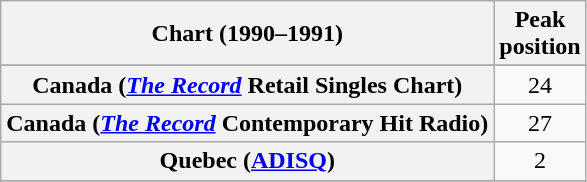<table class="wikitable sortable plainrowheaders" style="text-align:center">
<tr>
<th scope="col">Chart (1990–1991)</th>
<th scope="col">Peak<br>position</th>
</tr>
<tr>
</tr>
<tr>
</tr>
<tr>
<th scope="row">Canada (<em><a href='#'>The Record</a></em> Retail Singles Chart)</th>
<td>24</td>
</tr>
<tr>
<th scope="row">Canada (<em><a href='#'>The Record</a></em> Contemporary Hit Radio)</th>
<td>27</td>
</tr>
<tr>
<th scope="row">Quebec (<a href='#'>ADISQ</a>)</th>
<td>2</td>
</tr>
<tr>
</tr>
<tr>
</tr>
</table>
